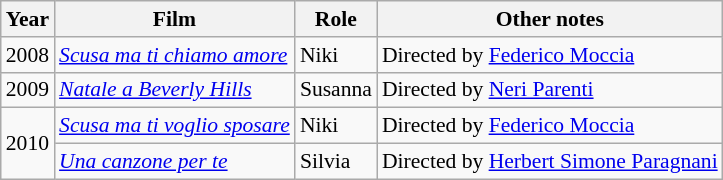<table class="wikitable" style="font-size: 90%;">
<tr>
<th>Year</th>
<th>Film</th>
<th>Role</th>
<th>Other notes</th>
</tr>
<tr>
<td rowspan="1">2008</td>
<td><em><a href='#'>Scusa ma ti chiamo amore</a></em></td>
<td>Niki</td>
<td>Directed by <a href='#'>Federico Moccia</a></td>
</tr>
<tr>
<td rowspan="1">2009</td>
<td><em><a href='#'>Natale a Beverly Hills</a></em></td>
<td>Susanna</td>
<td>Directed by <a href='#'>Neri Parenti</a></td>
</tr>
<tr>
<td rowspan="2">2010</td>
<td><em><a href='#'>Scusa ma ti voglio sposare</a></em></td>
<td>Niki</td>
<td>Directed by <a href='#'>Federico Moccia</a></td>
</tr>
<tr>
<td><em><a href='#'>Una canzone per te</a></em></td>
<td>Silvia</td>
<td>Directed by <a href='#'>Herbert Simone Paragnani</a></td>
</tr>
</table>
